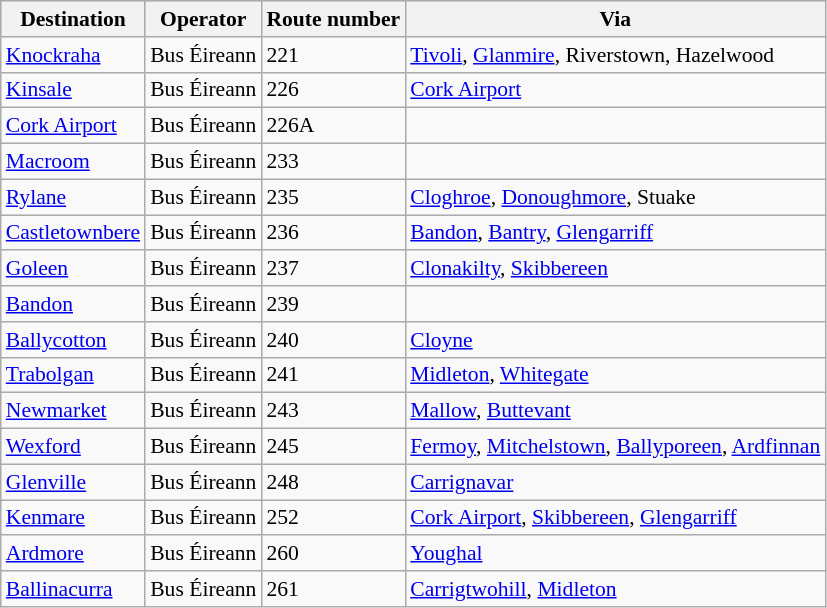<table class="wikitable sortable" style="font-size: 90%" width= align=>
<tr style="background:lightgrey;">
<th>Destination</th>
<th>Operator</th>
<th>Route number</th>
<th>Via</th>
</tr>
<tr>
<td><a href='#'>Knockraha</a></td>
<td>Bus Éireann</td>
<td>221</td>
<td><a href='#'>Tivoli</a>, <a href='#'>Glanmire</a>, Riverstown, Hazelwood</td>
</tr>
<tr>
<td><a href='#'>Kinsale</a></td>
<td>Bus Éireann</td>
<td>226</td>
<td><a href='#'>Cork Airport</a></td>
</tr>
<tr>
<td><a href='#'>Cork Airport</a></td>
<td>Bus Éireann</td>
<td>226A</td>
<td></td>
</tr>
<tr>
<td><a href='#'>Macroom</a></td>
<td>Bus Éireann</td>
<td>233</td>
<td></td>
</tr>
<tr>
<td><a href='#'>Rylane</a></td>
<td>Bus Éireann</td>
<td>235</td>
<td><a href='#'>Cloghroe</a>, <a href='#'>Donoughmore</a>, Stuake</td>
</tr>
<tr>
<td><a href='#'>Castletownbere</a></td>
<td>Bus Éireann</td>
<td>236</td>
<td><a href='#'>Bandon</a>, <a href='#'>Bantry</a>, <a href='#'>Glengarriff</a></td>
</tr>
<tr>
<td><a href='#'>Goleen</a></td>
<td>Bus Éireann</td>
<td>237</td>
<td><a href='#'>Clonakilty</a>, <a href='#'>Skibbereen</a></td>
</tr>
<tr>
<td><a href='#'>Bandon</a></td>
<td>Bus Éireann</td>
<td>239</td>
<td></td>
</tr>
<tr>
<td><a href='#'>Ballycotton</a></td>
<td>Bus Éireann</td>
<td>240</td>
<td><a href='#'>Cloyne</a></td>
</tr>
<tr>
<td><a href='#'>Trabolgan</a></td>
<td>Bus Éireann</td>
<td>241</td>
<td><a href='#'>Midleton</a>, <a href='#'>Whitegate</a></td>
</tr>
<tr>
<td><a href='#'>Newmarket</a></td>
<td>Bus Éireann</td>
<td>243</td>
<td><a href='#'>Mallow</a>, <a href='#'>Buttevant</a></td>
</tr>
<tr>
<td><a href='#'>Wexford</a></td>
<td>Bus Éireann</td>
<td>245</td>
<td><a href='#'>Fermoy</a>, <a href='#'>Mitchelstown</a>, <a href='#'>Ballyporeen</a>, <a href='#'>Ardfinnan</a></td>
</tr>
<tr>
<td><a href='#'>Glenville</a></td>
<td>Bus Éireann</td>
<td>248</td>
<td><a href='#'>Carrignavar</a></td>
</tr>
<tr>
<td><a href='#'>Kenmare</a></td>
<td>Bus Éireann</td>
<td>252</td>
<td><a href='#'>Cork Airport</a>, <a href='#'>Skibbereen</a>, <a href='#'>Glengarriff</a></td>
</tr>
<tr>
<td><a href='#'>Ardmore</a></td>
<td>Bus Éireann</td>
<td>260</td>
<td><a href='#'>Youghal</a></td>
</tr>
<tr>
<td><a href='#'>Ballinacurra</a></td>
<td>Bus Éireann</td>
<td>261</td>
<td><a href='#'>Carrigtwohill</a>, <a href='#'>Midleton</a></td>
</tr>
</table>
